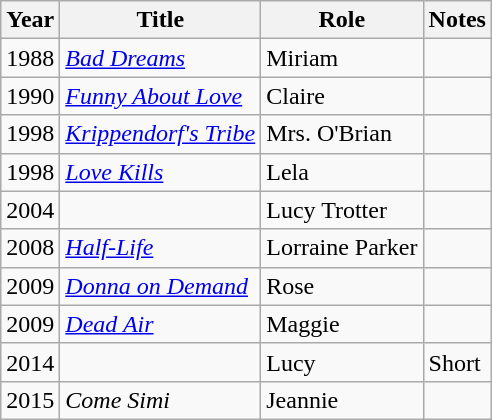<table class="wikitable sortable">
<tr>
<th>Year</th>
<th>Title</th>
<th>Role</th>
<th class="unsortable">Notes</th>
</tr>
<tr>
<td>1988</td>
<td><em><a href='#'>Bad Dreams</a></em></td>
<td>Miriam</td>
<td></td>
</tr>
<tr>
<td>1990</td>
<td><em><a href='#'>Funny About Love</a></em></td>
<td>Claire</td>
<td></td>
</tr>
<tr>
<td>1998</td>
<td><em><a href='#'>Krippendorf's Tribe</a></em></td>
<td>Mrs. O'Brian</td>
<td></td>
</tr>
<tr>
<td>1998</td>
<td><em><a href='#'>Love Kills</a></em></td>
<td>Lela</td>
<td></td>
</tr>
<tr>
<td>2004</td>
<td><em></em></td>
<td>Lucy Trotter</td>
<td></td>
</tr>
<tr>
<td>2008</td>
<td><em><a href='#'>Half-Life</a></em></td>
<td>Lorraine Parker</td>
<td></td>
</tr>
<tr>
<td>2009</td>
<td><em><a href='#'>Donna on Demand</a></em></td>
<td>Rose</td>
<td></td>
</tr>
<tr>
<td>2009</td>
<td><em><a href='#'>Dead Air</a></em></td>
<td>Maggie</td>
<td></td>
</tr>
<tr>
<td>2014</td>
<td><em></em></td>
<td>Lucy</td>
<td>Short</td>
</tr>
<tr>
<td>2015</td>
<td><em>Come Simi</em></td>
<td>Jeannie</td>
<td></td>
</tr>
</table>
